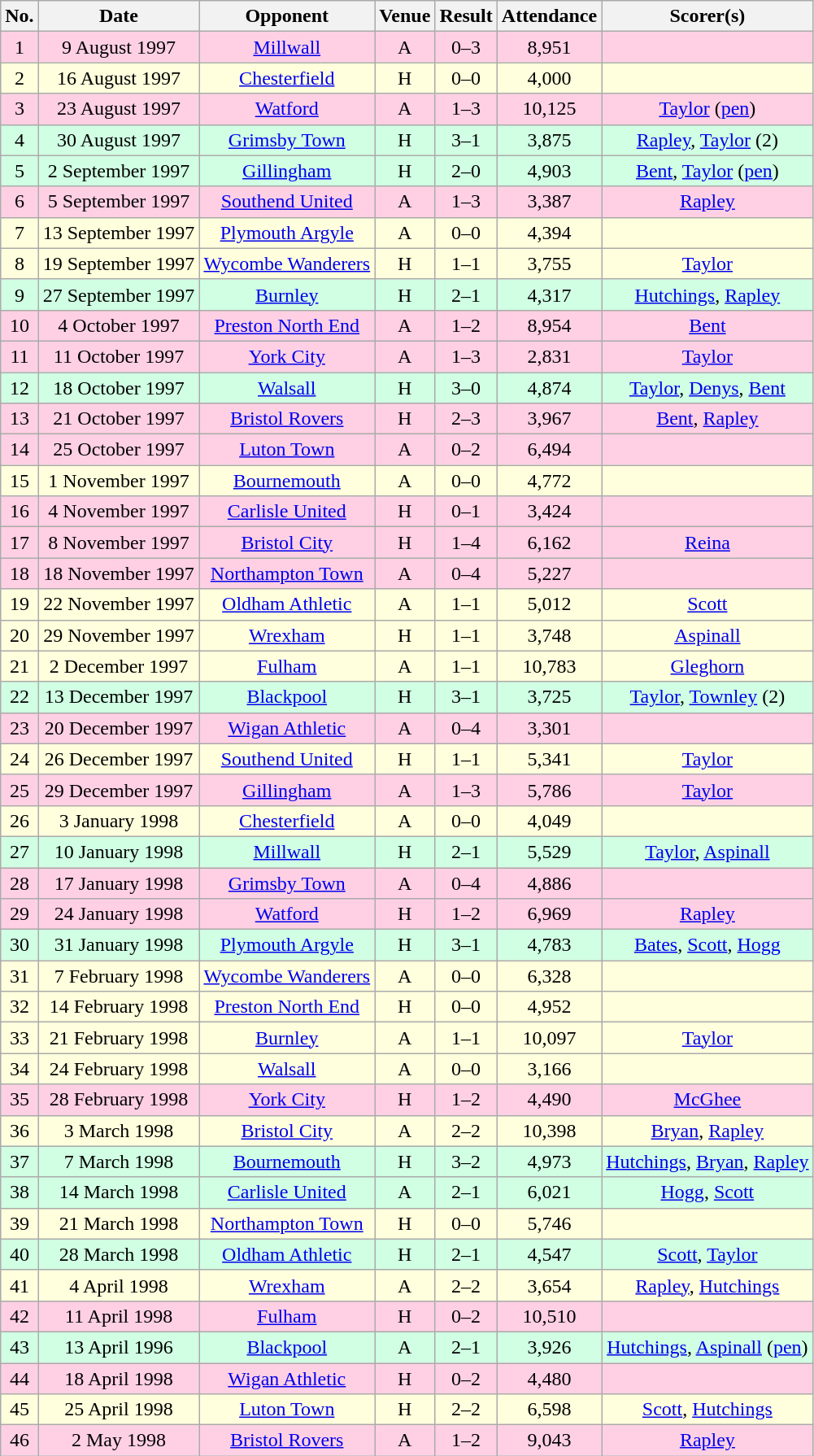<table class="wikitable sortable" style="text-align:center;">
<tr>
<th>No.</th>
<th>Date</th>
<th>Opponent</th>
<th>Venue</th>
<th>Result</th>
<th>Attendance</th>
<th>Scorer(s)</th>
</tr>
<tr style="background:#ffd0e3;">
<td>1</td>
<td>9 August 1997</td>
<td><a href='#'>Millwall</a></td>
<td>A</td>
<td>0–3</td>
<td>8,951</td>
<td></td>
</tr>
<tr style="background:#ffd;">
<td>2</td>
<td>16 August 1997</td>
<td><a href='#'>Chesterfield</a></td>
<td>H</td>
<td>0–0</td>
<td>4,000</td>
<td></td>
</tr>
<tr style="background:#ffd0e3;">
<td>3</td>
<td>23 August 1997</td>
<td><a href='#'>Watford</a></td>
<td>A</td>
<td>1–3</td>
<td>10,125</td>
<td><a href='#'>Taylor</a> (<a href='#'>pen</a>)</td>
</tr>
<tr style="background:#d0ffe3;">
<td>4</td>
<td>30 August 1997</td>
<td><a href='#'>Grimsby Town</a></td>
<td>H</td>
<td>3–1</td>
<td>3,875</td>
<td><a href='#'>Rapley</a>, <a href='#'>Taylor</a> (2)</td>
</tr>
<tr style="background:#d0ffe3;">
<td>5</td>
<td>2 September 1997</td>
<td><a href='#'>Gillingham</a></td>
<td>H</td>
<td>2–0</td>
<td>4,903</td>
<td><a href='#'>Bent</a>, <a href='#'>Taylor</a> (<a href='#'>pen</a>)</td>
</tr>
<tr style="background:#ffd0e3;">
<td>6</td>
<td>5 September 1997</td>
<td><a href='#'>Southend United</a></td>
<td>A</td>
<td>1–3</td>
<td>3,387</td>
<td><a href='#'>Rapley</a></td>
</tr>
<tr style="background:#ffd;">
<td>7</td>
<td>13 September 1997</td>
<td><a href='#'>Plymouth Argyle</a></td>
<td>A</td>
<td>0–0</td>
<td>4,394</td>
<td></td>
</tr>
<tr style="background:#ffd;">
<td>8</td>
<td>19 September 1997</td>
<td><a href='#'>Wycombe Wanderers</a></td>
<td>H</td>
<td>1–1</td>
<td>3,755</td>
<td><a href='#'>Taylor</a></td>
</tr>
<tr style="background:#d0ffe3;">
<td>9</td>
<td>27 September 1997</td>
<td><a href='#'>Burnley</a></td>
<td>H</td>
<td>2–1</td>
<td>4,317</td>
<td><a href='#'>Hutchings</a>, <a href='#'>Rapley</a></td>
</tr>
<tr style="background:#ffd0e3;">
<td>10</td>
<td>4 October 1997</td>
<td><a href='#'>Preston North End</a></td>
<td>A</td>
<td>1–2</td>
<td>8,954</td>
<td><a href='#'>Bent</a></td>
</tr>
<tr style="background:#ffd0e3;">
<td>11</td>
<td>11 October 1997</td>
<td><a href='#'>York City</a></td>
<td>A</td>
<td>1–3</td>
<td>2,831</td>
<td><a href='#'>Taylor</a></td>
</tr>
<tr style="background:#d0ffe3;">
<td>12</td>
<td>18 October 1997</td>
<td><a href='#'>Walsall</a></td>
<td>H</td>
<td>3–0</td>
<td>4,874</td>
<td><a href='#'>Taylor</a>, <a href='#'>Denys</a>, <a href='#'>Bent</a></td>
</tr>
<tr style="background:#ffd0e3;">
<td>13</td>
<td>21 October 1997</td>
<td><a href='#'>Bristol Rovers</a></td>
<td>H</td>
<td>2–3</td>
<td>3,967</td>
<td><a href='#'>Bent</a>, <a href='#'>Rapley</a></td>
</tr>
<tr style="background:#ffd0e3;">
<td>14</td>
<td>25 October 1997</td>
<td><a href='#'>Luton Town</a></td>
<td>A</td>
<td>0–2</td>
<td>6,494</td>
<td></td>
</tr>
<tr style="background:#ffd;">
<td>15</td>
<td>1 November 1997</td>
<td><a href='#'>Bournemouth</a></td>
<td>A</td>
<td>0–0</td>
<td>4,772</td>
<td></td>
</tr>
<tr style="background:#ffd0e3;">
<td>16</td>
<td>4 November 1997</td>
<td><a href='#'>Carlisle United</a></td>
<td>H</td>
<td>0–1</td>
<td>3,424</td>
<td></td>
</tr>
<tr style="background:#ffd0e3;">
<td>17</td>
<td>8 November 1997</td>
<td><a href='#'>Bristol City</a></td>
<td>H</td>
<td>1–4</td>
<td>6,162</td>
<td><a href='#'>Reina</a></td>
</tr>
<tr style="background:#ffd0e3;">
<td>18</td>
<td>18 November 1997</td>
<td><a href='#'>Northampton Town</a></td>
<td>A</td>
<td>0–4</td>
<td>5,227</td>
<td></td>
</tr>
<tr style="background:#ffd;">
<td>19</td>
<td>22 November 1997</td>
<td><a href='#'>Oldham Athletic</a></td>
<td>A</td>
<td>1–1</td>
<td>5,012</td>
<td><a href='#'>Scott</a></td>
</tr>
<tr style="background:#ffd;">
<td>20</td>
<td>29 November 1997</td>
<td><a href='#'>Wrexham</a></td>
<td>H</td>
<td>1–1</td>
<td>3,748</td>
<td><a href='#'>Aspinall</a></td>
</tr>
<tr style="background:#ffd;">
<td>21</td>
<td>2 December 1997</td>
<td><a href='#'>Fulham</a></td>
<td>A</td>
<td>1–1</td>
<td>10,783</td>
<td><a href='#'>Gleghorn</a></td>
</tr>
<tr style="background:#d0ffe3;">
<td>22</td>
<td>13 December 1997</td>
<td><a href='#'>Blackpool</a></td>
<td>H</td>
<td>3–1</td>
<td>3,725</td>
<td><a href='#'>Taylor</a>, <a href='#'>Townley</a> (2)</td>
</tr>
<tr style="background:#ffd0e3;">
<td>23</td>
<td>20 December 1997</td>
<td><a href='#'>Wigan Athletic</a></td>
<td>A</td>
<td>0–4</td>
<td>3,301</td>
<td></td>
</tr>
<tr style="background:#ffd;">
<td>24</td>
<td>26 December 1997</td>
<td><a href='#'>Southend United</a></td>
<td>H</td>
<td>1–1</td>
<td>5,341</td>
<td><a href='#'>Taylor</a></td>
</tr>
<tr style="background:#ffd0e3;">
<td>25</td>
<td>29 December 1997</td>
<td><a href='#'>Gillingham</a></td>
<td>A</td>
<td>1–3</td>
<td>5,786</td>
<td><a href='#'>Taylor</a></td>
</tr>
<tr style="background:#ffd;">
<td>26</td>
<td>3 January 1998</td>
<td><a href='#'>Chesterfield</a></td>
<td>A</td>
<td>0–0</td>
<td>4,049</td>
<td></td>
</tr>
<tr style="background:#d0ffe3;">
<td>27</td>
<td>10 January 1998</td>
<td><a href='#'>Millwall</a></td>
<td>H</td>
<td>2–1</td>
<td>5,529</td>
<td><a href='#'>Taylor</a>, <a href='#'>Aspinall</a></td>
</tr>
<tr style="background:#ffd0e3;">
<td>28</td>
<td>17 January 1998</td>
<td><a href='#'>Grimsby Town</a></td>
<td>A</td>
<td>0–4</td>
<td>4,886</td>
<td></td>
</tr>
<tr style="background:#ffd0e3;">
<td>29</td>
<td>24 January 1998</td>
<td><a href='#'>Watford</a></td>
<td>H</td>
<td>1–2</td>
<td>6,969</td>
<td><a href='#'>Rapley</a></td>
</tr>
<tr style="background:#d0ffe3;">
<td>30</td>
<td>31 January 1998</td>
<td><a href='#'>Plymouth Argyle</a></td>
<td>H</td>
<td>3–1</td>
<td>4,783</td>
<td><a href='#'>Bates</a>, <a href='#'>Scott</a>, <a href='#'>Hogg</a></td>
</tr>
<tr style="background:#ffd;">
<td>31</td>
<td>7 February 1998</td>
<td><a href='#'>Wycombe Wanderers</a></td>
<td>A</td>
<td>0–0</td>
<td>6,328</td>
<td></td>
</tr>
<tr style="background:#ffd;">
<td>32</td>
<td>14 February 1998</td>
<td><a href='#'>Preston North End</a></td>
<td>H</td>
<td>0–0</td>
<td>4,952</td>
<td></td>
</tr>
<tr style="background:#ffd;">
<td>33</td>
<td>21 February 1998</td>
<td><a href='#'>Burnley</a></td>
<td>A</td>
<td>1–1</td>
<td>10,097</td>
<td><a href='#'>Taylor</a></td>
</tr>
<tr style="background:#ffd;">
<td>34</td>
<td>24 February 1998</td>
<td><a href='#'>Walsall</a></td>
<td>A</td>
<td>0–0</td>
<td>3,166</td>
<td></td>
</tr>
<tr style="background:#ffd0e3;">
<td>35</td>
<td>28 February 1998</td>
<td><a href='#'>York City</a></td>
<td>H</td>
<td>1–2</td>
<td>4,490</td>
<td><a href='#'>McGhee</a></td>
</tr>
<tr style="background:#ffd;">
<td>36</td>
<td>3 March 1998</td>
<td><a href='#'>Bristol City</a></td>
<td>A</td>
<td>2–2</td>
<td>10,398</td>
<td><a href='#'>Bryan</a>, <a href='#'>Rapley</a></td>
</tr>
<tr style="background:#d0ffe3;">
<td>37</td>
<td>7 March 1998</td>
<td><a href='#'>Bournemouth</a></td>
<td>H</td>
<td>3–2</td>
<td>4,973</td>
<td><a href='#'>Hutchings</a>, <a href='#'>Bryan</a>, <a href='#'>Rapley</a></td>
</tr>
<tr style="background:#d0ffe3;">
<td>38</td>
<td>14 March 1998</td>
<td><a href='#'>Carlisle United</a></td>
<td>A</td>
<td>2–1</td>
<td>6,021</td>
<td><a href='#'>Hogg</a>, <a href='#'>Scott</a></td>
</tr>
<tr style="background:#ffd;">
<td>39</td>
<td>21 March 1998</td>
<td><a href='#'>Northampton Town</a></td>
<td>H</td>
<td>0–0</td>
<td>5,746</td>
<td></td>
</tr>
<tr style="background:#d0ffe3;">
<td>40</td>
<td>28 March 1998</td>
<td><a href='#'>Oldham Athletic</a></td>
<td>H</td>
<td>2–1</td>
<td>4,547</td>
<td><a href='#'>Scott</a>, <a href='#'>Taylor</a></td>
</tr>
<tr style="background:#ffd;">
<td>41</td>
<td>4 April 1998</td>
<td><a href='#'>Wrexham</a></td>
<td>A</td>
<td>2–2</td>
<td>3,654</td>
<td><a href='#'>Rapley</a>, <a href='#'>Hutchings</a></td>
</tr>
<tr style="background:#ffd0e3;">
<td>42</td>
<td>11 April 1998</td>
<td><a href='#'>Fulham</a></td>
<td>H</td>
<td>0–2</td>
<td>10,510</td>
<td></td>
</tr>
<tr style="background:#d0ffe3;">
<td>43</td>
<td>13 April 1996</td>
<td><a href='#'>Blackpool</a></td>
<td>A</td>
<td>2–1</td>
<td>3,926</td>
<td><a href='#'>Hutchings</a>, <a href='#'>Aspinall</a> (<a href='#'>pen</a>)</td>
</tr>
<tr style="background:#ffd0e3;">
<td>44</td>
<td>18 April 1998</td>
<td><a href='#'>Wigan Athletic</a></td>
<td>H</td>
<td>0–2</td>
<td>4,480</td>
<td></td>
</tr>
<tr style="background:#ffd;">
<td>45</td>
<td>25 April 1998</td>
<td><a href='#'>Luton Town</a></td>
<td>H</td>
<td>2–2</td>
<td>6,598</td>
<td><a href='#'>Scott</a>, <a href='#'>Hutchings</a></td>
</tr>
<tr style="background:#ffd0e3;">
<td>46</td>
<td>2 May 1998</td>
<td><a href='#'>Bristol Rovers</a></td>
<td>A</td>
<td>1–2</td>
<td>9,043</td>
<td><a href='#'>Rapley</a></td>
</tr>
</table>
